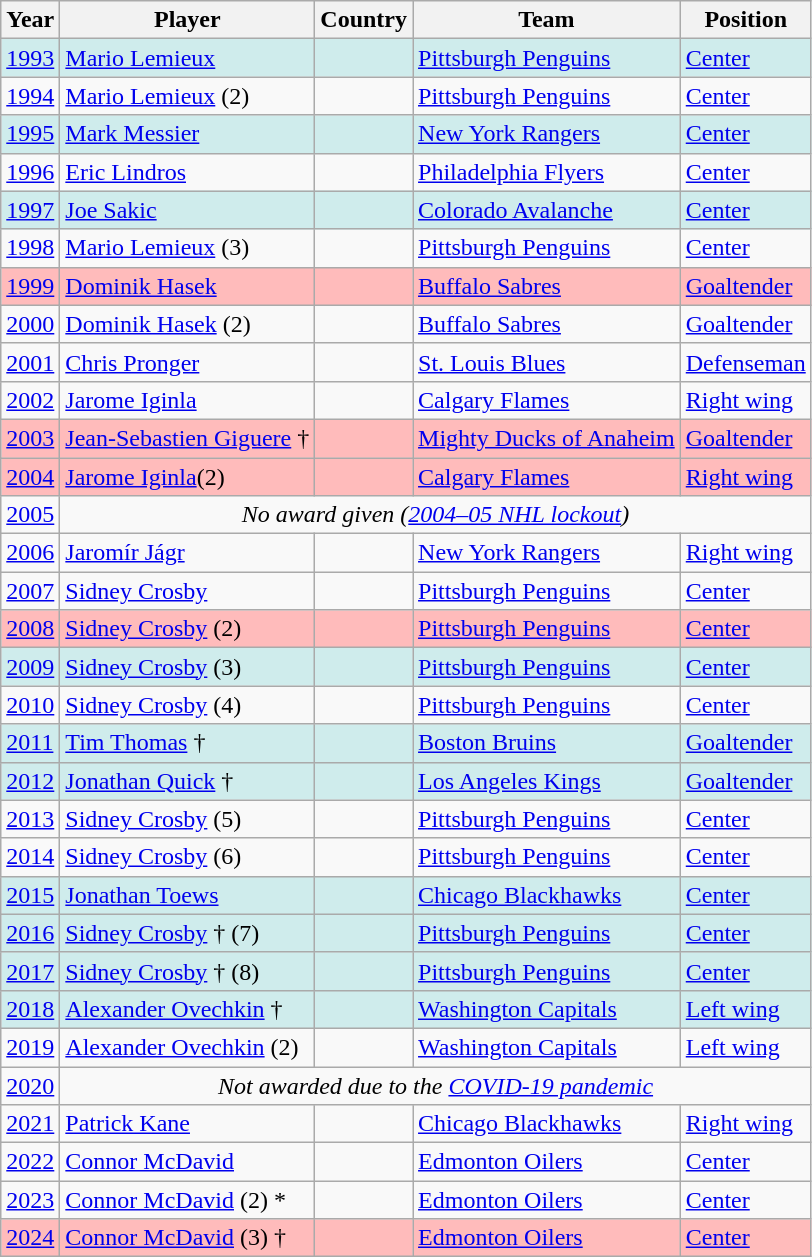<table class="wikitable">
<tr>
<th>Year</th>
<th>Player</th>
<th>Country</th>
<th>Team</th>
<th>Position</th>
</tr>
<tr bgcolor="#cfecec">
<td><a href='#'>1993</a></td>
<td><a href='#'>Mario Lemieux</a></td>
<td></td>
<td><a href='#'>Pittsburgh Penguins</a></td>
<td><a href='#'>Center</a></td>
</tr>
<tr>
<td><a href='#'>1994</a></td>
<td><a href='#'>Mario Lemieux</a> (2)</td>
<td></td>
<td><a href='#'>Pittsburgh Penguins</a></td>
<td><a href='#'>Center</a></td>
</tr>
<tr bgcolor="#cfecec">
<td><a href='#'>1995</a></td>
<td><a href='#'>Mark Messier</a></td>
<td></td>
<td><a href='#'>New York Rangers</a></td>
<td><a href='#'>Center</a></td>
</tr>
<tr>
<td><a href='#'>1996</a></td>
<td><a href='#'>Eric Lindros</a></td>
<td></td>
<td><a href='#'>Philadelphia Flyers</a></td>
<td><a href='#'>Center</a></td>
</tr>
<tr bgcolor="#cfecec">
<td><a href='#'>1997</a></td>
<td><a href='#'>Joe Sakic</a></td>
<td></td>
<td><a href='#'>Colorado Avalanche</a></td>
<td><a href='#'>Center</a></td>
</tr>
<tr>
<td><a href='#'>1998</a></td>
<td><a href='#'>Mario Lemieux</a> (3)</td>
<td></td>
<td><a href='#'>Pittsburgh Penguins</a></td>
<td><a href='#'>Center</a></td>
</tr>
<tr bgcolor="#ffbbbb">
<td><a href='#'>1999</a></td>
<td><a href='#'>Dominik Hasek</a></td>
<td></td>
<td><a href='#'>Buffalo Sabres</a></td>
<td><a href='#'>Goaltender</a></td>
</tr>
<tr>
<td><a href='#'>2000</a></td>
<td><a href='#'>Dominik Hasek</a> (2)</td>
<td></td>
<td><a href='#'>Buffalo Sabres</a></td>
<td><a href='#'>Goaltender</a></td>
</tr>
<tr>
<td><a href='#'>2001</a></td>
<td><a href='#'>Chris Pronger</a></td>
<td></td>
<td><a href='#'>St. Louis Blues</a></td>
<td><a href='#'>Defenseman</a></td>
</tr>
<tr>
<td><a href='#'>2002</a></td>
<td><a href='#'>Jarome Iginla</a></td>
<td></td>
<td><a href='#'>Calgary Flames</a></td>
<td><a href='#'>Right wing</a></td>
</tr>
<tr bgcolor="#ffbbbb">
<td><a href='#'>2003</a></td>
<td><a href='#'>Jean-Sebastien Giguere</a> †</td>
<td></td>
<td><a href='#'>Mighty Ducks of Anaheim</a></td>
<td><a href='#'>Goaltender</a></td>
</tr>
<tr bgcolor="#ffbbbb">
<td><a href='#'>2004</a></td>
<td><a href='#'>Jarome Iginla</a>(2)</td>
<td></td>
<td><a href='#'>Calgary Flames</a></td>
<td><a href='#'>Right wing</a></td>
</tr>
<tr>
<td><a href='#'>2005</a></td>
<td style="text-align: center;" colspan="4"><em>No award given (<a href='#'>2004–05 NHL lockout</a>)</em></td>
</tr>
<tr>
<td><a href='#'>2006</a></td>
<td><a href='#'>Jaromír Jágr</a></td>
<td></td>
<td><a href='#'>New York Rangers</a></td>
<td><a href='#'>Right wing</a></td>
</tr>
<tr>
<td><a href='#'>2007</a></td>
<td><a href='#'>Sidney Crosby</a></td>
<td></td>
<td><a href='#'>Pittsburgh Penguins</a></td>
<td><a href='#'>Center</a></td>
</tr>
<tr bgcolor="#ffbbbb">
<td><a href='#'>2008</a></td>
<td><a href='#'>Sidney Crosby</a> (2)</td>
<td></td>
<td><a href='#'>Pittsburgh Penguins</a></td>
<td><a href='#'>Center</a></td>
</tr>
<tr bgcolor="#cfecec">
<td><a href='#'>2009</a></td>
<td><a href='#'>Sidney Crosby</a> (3)</td>
<td></td>
<td><a href='#'>Pittsburgh Penguins</a></td>
<td><a href='#'>Center</a></td>
</tr>
<tr>
<td><a href='#'>2010</a></td>
<td><a href='#'>Sidney Crosby</a> (4)</td>
<td></td>
<td><a href='#'>Pittsburgh Penguins</a></td>
<td><a href='#'>Center</a></td>
</tr>
<tr bgcolor="#cfecec">
<td><a href='#'>2011</a></td>
<td><a href='#'>Tim Thomas</a> †</td>
<td></td>
<td><a href='#'>Boston Bruins</a></td>
<td><a href='#'>Goaltender</a></td>
</tr>
<tr bgcolor="#cfecec">
<td><a href='#'>2012</a></td>
<td><a href='#'>Jonathan Quick</a> †</td>
<td></td>
<td><a href='#'>Los Angeles Kings</a></td>
<td><a href='#'>Goaltender</a></td>
</tr>
<tr>
<td><a href='#'>2013</a></td>
<td><a href='#'>Sidney Crosby</a> (5)</td>
<td></td>
<td><a href='#'>Pittsburgh Penguins</a></td>
<td><a href='#'>Center</a></td>
</tr>
<tr>
<td><a href='#'>2014</a></td>
<td><a href='#'>Sidney Crosby</a> (6)</td>
<td></td>
<td><a href='#'>Pittsburgh Penguins</a></td>
<td><a href='#'>Center</a></td>
</tr>
<tr bgcolor="#cfecec">
<td><a href='#'>2015</a></td>
<td><a href='#'>Jonathan Toews</a></td>
<td></td>
<td><a href='#'>Chicago Blackhawks</a></td>
<td><a href='#'>Center</a></td>
</tr>
<tr bgcolor="#cfecec">
<td><a href='#'>2016</a></td>
<td><a href='#'>Sidney Crosby</a> † (7)</td>
<td></td>
<td><a href='#'>Pittsburgh Penguins</a></td>
<td><a href='#'>Center</a></td>
</tr>
<tr bgcolor="#cfecec">
<td><a href='#'>2017</a></td>
<td><a href='#'>Sidney Crosby</a> † (8)</td>
<td></td>
<td><a href='#'>Pittsburgh Penguins</a></td>
<td><a href='#'>Center</a></td>
</tr>
<tr bgcolor="#cfecec">
<td><a href='#'>2018</a></td>
<td><a href='#'>Alexander Ovechkin</a> †</td>
<td></td>
<td><a href='#'>Washington Capitals</a></td>
<td><a href='#'>Left wing</a></td>
</tr>
<tr>
<td><a href='#'>2019</a></td>
<td><a href='#'>Alexander Ovechkin</a> (2)</td>
<td></td>
<td><a href='#'>Washington Capitals</a></td>
<td><a href='#'>Left wing</a></td>
</tr>
<tr>
<td><a href='#'>2020</a></td>
<td colspan=4 align=center><em>Not awarded due to the <a href='#'>COVID-19 pandemic</a></em></td>
</tr>
<tr>
<td><a href='#'>2021</a></td>
<td><a href='#'>Patrick Kane</a></td>
<td></td>
<td><a href='#'>Chicago Blackhawks</a></td>
<td><a href='#'>Right wing</a></td>
</tr>
<tr>
<td><a href='#'>2022</a></td>
<td><a href='#'>Connor McDavid</a></td>
<td></td>
<td><a href='#'>Edmonton Oilers</a></td>
<td><a href='#'>Center</a></td>
</tr>
<tr>
<td><a href='#'>2023</a></td>
<td><a href='#'>Connor McDavid</a> (2) *</td>
<td></td>
<td><a href='#'>Edmonton Oilers</a></td>
<td><a href='#'>Center</a></td>
</tr>
<tr bgcolor="#ffbbbb">
<td><a href='#'>2024</a></td>
<td><a href='#'>Connor McDavid</a> (3) †</td>
<td></td>
<td><a href='#'>Edmonton Oilers</a></td>
<td><a href='#'>Center</a></td>
</tr>
</table>
